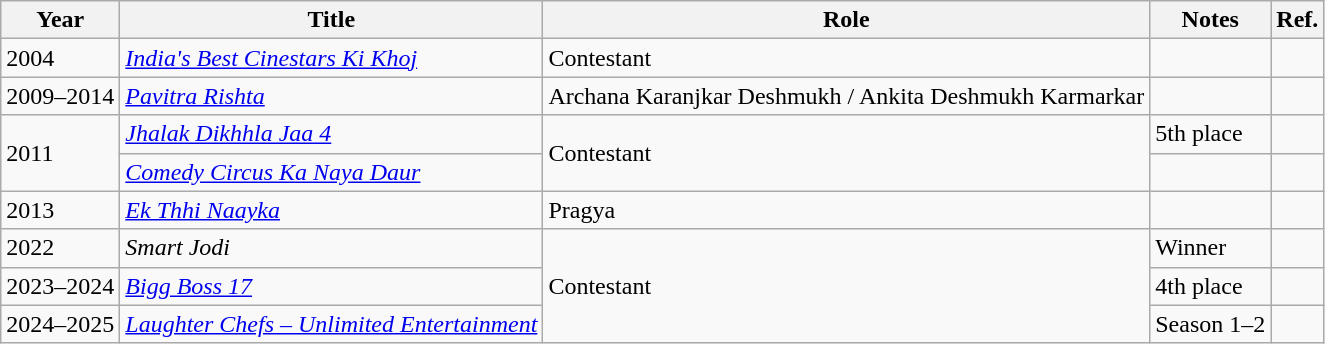<table class="wikitable sortable">
<tr>
<th>Year</th>
<th>Title</th>
<th>Role</th>
<th class="unsortable">Notes</th>
<th class="unsortable">Ref.</th>
</tr>
<tr>
<td>2004</td>
<td><em><a href='#'>India's Best Cinestars Ki Khoj</a></em></td>
<td>Contestant</td>
<td></td>
<td></td>
</tr>
<tr>
<td>2009–2014</td>
<td><em><a href='#'>Pavitra Rishta</a></em></td>
<td>Archana Karanjkar Deshmukh / Ankita Deshmukh Karmarkar</td>
<td></td>
<td></td>
</tr>
<tr>
<td rowspan="2">2011</td>
<td><em><a href='#'>Jhalak Dikhhla Jaa 4</a></em></td>
<td rowspan=2>Contestant</td>
<td>5th place</td>
<td></td>
</tr>
<tr>
<td><em><a href='#'>Comedy Circus Ka Naya Daur</a></em></td>
<td></td>
<td></td>
</tr>
<tr>
<td>2013</td>
<td><em><a href='#'>Ek Thhi Naayka</a></em></td>
<td>Pragya</td>
<td></td>
<td></td>
</tr>
<tr>
<td>2022</td>
<td><em>Smart Jodi</em></td>
<td rowspan="3">Contestant</td>
<td>Winner</td>
<td></td>
</tr>
<tr>
<td>2023–2024</td>
<td><em><a href='#'>Bigg Boss 17</a></em></td>
<td>4th place</td>
<td></td>
</tr>
<tr>
<td>2024–2025</td>
<td><em><a href='#'>Laughter Chefs – Unlimited Entertainment</a></em></td>
<td>Season 1–2</td>
<td></td>
</tr>
</table>
